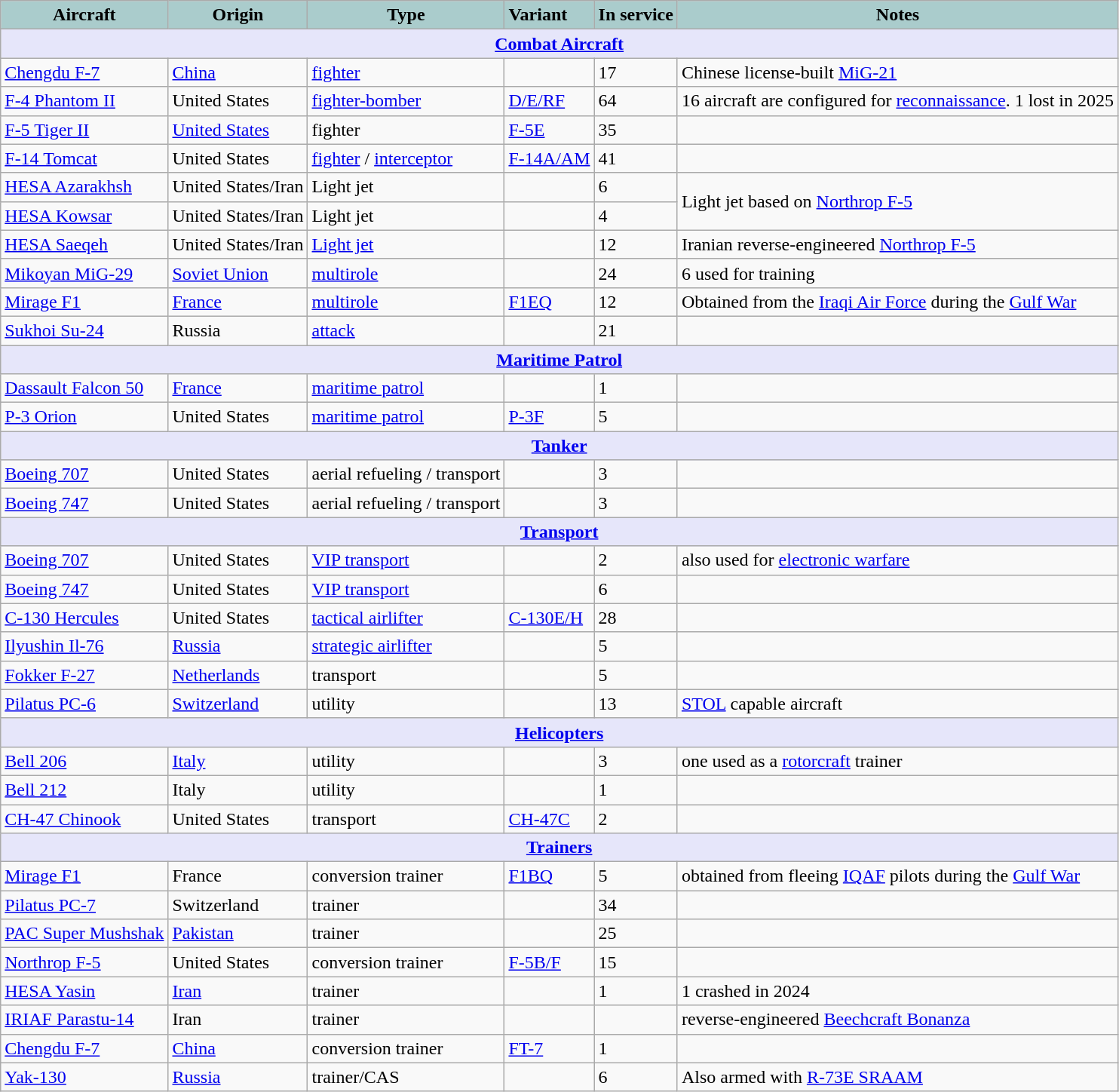<table class="wikitable">
<tr>
<th style="text-align:center; background:#acc;">Aircraft</th>
<th style="text-align: center; background:#acc;">Origin</th>
<th style="text-align:l center; background:#acc;">Type</th>
<th style="text-align:left; background:#acc;">Variant</th>
<th style="text-align:center; background:#acc;">In service</th>
<th style="text-align: center; background:#acc;">Notes</th>
</tr>
<tr>
<th style="align: center; background: lavender;" colspan="6"><a href='#'>Combat Aircraft</a></th>
</tr>
<tr>
<td><a href='#'>Chengdu F-7</a></td>
<td><a href='#'>China</a></td>
<td><a href='#'>fighter</a></td>
<td></td>
<td>17</td>
<td>Chinese license-built <a href='#'>MiG-21</a></td>
</tr>
<tr>
<td><a href='#'>F-4 Phantom II</a></td>
<td>United States</td>
<td><a href='#'>fighter-bomber</a></td>
<td><a href='#'>D/E/RF</a></td>
<td>64</td>
<td>16 aircraft are configured for <a href='#'>reconnaissance</a>. 1 lost in 2025</td>
</tr>
<tr>
<td><a href='#'>F-5 Tiger II</a></td>
<td><a href='#'>United States</a></td>
<td>fighter</td>
<td><a href='#'>F-5E</a></td>
<td>35</td>
<td></td>
</tr>
<tr>
<td><a href='#'>F-14 Tomcat</a></td>
<td>United States</td>
<td><a href='#'>fighter</a> / <a href='#'>interceptor</a></td>
<td><a href='#'>F-14A/AM</a></td>
<td>41</td>
<td></td>
</tr>
<tr>
<td><a href='#'>HESA Azarakhsh</a></td>
<td>United States/Iran</td>
<td>Light jet</td>
<td></td>
<td>6</td>
<td rowspan="2">Light jet based on <a href='#'>Northrop F-5</a></td>
</tr>
<tr>
<td><a href='#'>HESA Kowsar</a></td>
<td>United States/Iran</td>
<td>Light jet</td>
<td></td>
<td>4</td>
</tr>
<tr>
<td><a href='#'>HESA Saeqeh</a></td>
<td>United States/Iran</td>
<td><a href='#'>Light jet</a></td>
<td></td>
<td>12</td>
<td>Iranian reverse-engineered <a href='#'>Northrop F-5</a></td>
</tr>
<tr>
<td><a href='#'>Mikoyan MiG-29</a></td>
<td><a href='#'>Soviet Union</a></td>
<td><a href='#'>multirole</a></td>
<td></td>
<td>24</td>
<td>6 used for training</td>
</tr>
<tr>
<td><a href='#'>Mirage F1</a></td>
<td><a href='#'>France</a></td>
<td><a href='#'>multirole</a></td>
<td><a href='#'>F1EQ</a></td>
<td>12</td>
<td>Obtained from the <a href='#'>Iraqi Air Force</a> during the <a href='#'>Gulf War</a></td>
</tr>
<tr>
<td><a href='#'>Sukhoi Su-24</a></td>
<td>Russia</td>
<td><a href='#'>attack</a></td>
<td></td>
<td>21</td>
<td></td>
</tr>
<tr>
<th style="align: center; background: lavender;" colspan="6"><a href='#'>Maritime Patrol</a></th>
</tr>
<tr>
<td><a href='#'>Dassault Falcon 50</a></td>
<td><a href='#'>France</a></td>
<td><a href='#'>maritime patrol</a></td>
<td></td>
<td>1</td>
<td></td>
</tr>
<tr>
<td><a href='#'>P-3 Orion</a></td>
<td>United States</td>
<td><a href='#'>maritime patrol</a></td>
<td><a href='#'>P-3F</a></td>
<td>5</td>
<td></td>
</tr>
<tr>
<th style="align: center; background: lavender;" colspan="6"><a href='#'>Tanker</a></th>
</tr>
<tr>
<td><a href='#'>Boeing 707</a></td>
<td>United States</td>
<td>aerial refueling / transport</td>
<td></td>
<td>3</td>
<td></td>
</tr>
<tr>
<td><a href='#'>Boeing 747</a></td>
<td>United States</td>
<td>aerial refueling / transport</td>
<td></td>
<td>3</td>
<td></td>
</tr>
<tr>
<th style="align: center; background: lavender;" colspan="6"><a href='#'>Transport</a></th>
</tr>
<tr>
<td><a href='#'>Boeing 707</a></td>
<td>United States</td>
<td><a href='#'>VIP transport</a></td>
<td></td>
<td>2</td>
<td>also used for <a href='#'>electronic warfare</a></td>
</tr>
<tr>
<td><a href='#'>Boeing 747</a></td>
<td>United States</td>
<td><a href='#'>VIP transport</a></td>
<td></td>
<td>6</td>
<td></td>
</tr>
<tr>
<td><a href='#'>C-130 Hercules</a></td>
<td>United States</td>
<td><a href='#'>tactical airlifter</a></td>
<td><a href='#'>C-130E/H</a></td>
<td>28</td>
<td></td>
</tr>
<tr>
<td><a href='#'>Ilyushin Il-76</a></td>
<td><a href='#'>Russia</a></td>
<td><a href='#'>strategic airlifter</a></td>
<td></td>
<td>5</td>
<td></td>
</tr>
<tr>
<td><a href='#'>Fokker F-27</a></td>
<td><a href='#'>Netherlands</a></td>
<td>transport</td>
<td></td>
<td>5</td>
<td></td>
</tr>
<tr>
<td><a href='#'>Pilatus PC-6</a></td>
<td><a href='#'>Switzerland</a></td>
<td>utility</td>
<td></td>
<td>13</td>
<td><a href='#'>STOL</a> capable aircraft</td>
</tr>
<tr>
<th style="align: center; background: lavender;" colspan="6"><a href='#'>Helicopters</a></th>
</tr>
<tr>
<td><a href='#'>Bell 206</a></td>
<td><a href='#'>Italy</a></td>
<td>utility</td>
<td></td>
<td>3</td>
<td>one used as a <a href='#'>rotorcraft</a> trainer</td>
</tr>
<tr>
<td><a href='#'>Bell 212</a></td>
<td>Italy</td>
<td>utility</td>
<td></td>
<td>1</td>
<td></td>
</tr>
<tr>
<td><a href='#'>CH-47 Chinook</a></td>
<td>United States</td>
<td>transport</td>
<td><a href='#'>CH-47C</a></td>
<td>2</td>
<td></td>
</tr>
<tr>
<th style="align: center; background: lavender;" colspan="6"><a href='#'>Trainers</a></th>
</tr>
<tr>
<td><a href='#'>Mirage F1</a></td>
<td>France</td>
<td>conversion trainer</td>
<td><a href='#'>F1BQ</a></td>
<td>5</td>
<td>obtained from fleeing <a href='#'>IQAF</a> pilots during the <a href='#'>Gulf War</a></td>
</tr>
<tr>
<td><a href='#'>Pilatus PC-7</a></td>
<td>Switzerland</td>
<td>trainer</td>
<td></td>
<td>34</td>
<td></td>
</tr>
<tr>
<td><a href='#'>PAC Super Mushshak</a></td>
<td><a href='#'>Pakistan</a></td>
<td>trainer</td>
<td></td>
<td>25</td>
<td></td>
</tr>
<tr>
<td><a href='#'>Northrop F-5</a></td>
<td>United States</td>
<td>conversion trainer</td>
<td><a href='#'>F-5B/F</a></td>
<td>15</td>
<td></td>
</tr>
<tr>
<td><a href='#'>HESA Yasin</a></td>
<td><a href='#'>Iran</a></td>
<td>trainer</td>
<td></td>
<td>1</td>
<td>1 crashed in 2024</td>
</tr>
<tr>
<td><a href='#'>IRIAF Parastu-14</a></td>
<td>Iran</td>
<td>trainer</td>
<td></td>
<td></td>
<td>reverse-engineered <a href='#'>Beechcraft Bonanza</a></td>
</tr>
<tr>
<td><a href='#'>Chengdu F-7</a></td>
<td><a href='#'>China</a></td>
<td>conversion trainer</td>
<td><a href='#'>FT-7</a></td>
<td>1</td>
<td></td>
</tr>
<tr>
<td><a href='#'>Yak-130</a></td>
<td><a href='#'>Russia</a></td>
<td>trainer/CAS</td>
<td></td>
<td>6</td>
<td>Also armed with  <a href='#'>R-73E SRAAM</a></td>
</tr>
</table>
